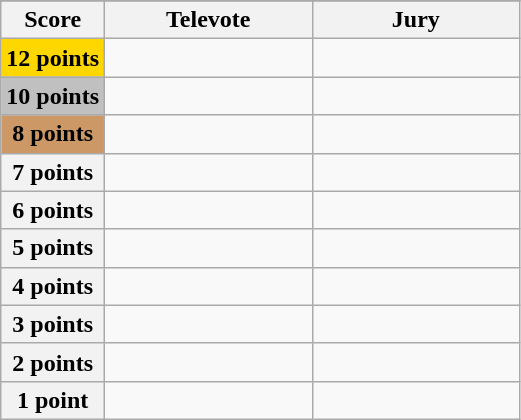<table class="wikitable">
<tr>
</tr>
<tr>
<th scope="col" width="20%">Score</th>
<th scope="col" width="40%">Televote</th>
<th scope="col" width="40%">Jury</th>
</tr>
<tr>
<th scope="row" style="background:gold">12 points</th>
<td></td>
<td></td>
</tr>
<tr>
<th scope="row" style="background:silver">10 points</th>
<td></td>
<td></td>
</tr>
<tr>
<th scope="row" style="background:#CC9966">8 points</th>
<td></td>
<td></td>
</tr>
<tr>
<th scope="row">7 points</th>
<td></td>
<td></td>
</tr>
<tr>
<th scope="row">6 points</th>
<td></td>
<td></td>
</tr>
<tr>
<th scope="row">5 points</th>
<td></td>
<td></td>
</tr>
<tr>
<th scope="row">4 points</th>
<td></td>
<td></td>
</tr>
<tr>
<th scope="row">3 points</th>
<td></td>
<td></td>
</tr>
<tr>
<th scope="row">2 points</th>
<td></td>
<td></td>
</tr>
<tr>
<th scope="row">1 point</th>
<td></td>
<td></td>
</tr>
</table>
